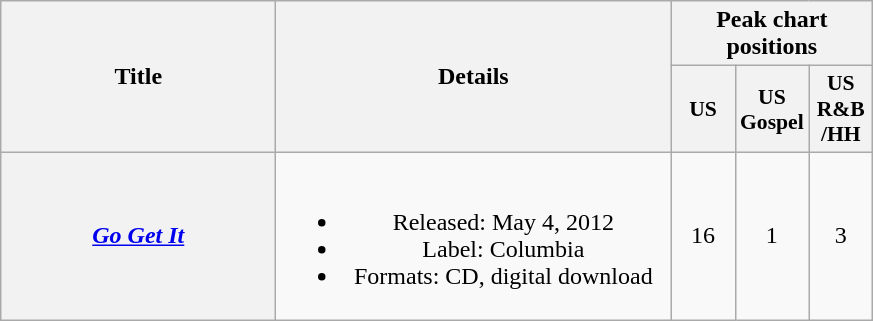<table class="wikitable plainrowheaders" style="text-align:center;">
<tr>
<th scope="col" rowspan="2" style="width:11em;">Title</th>
<th scope="col" rowspan="2" style="width:16em;">Details</th>
<th scope="col" colspan="3">Peak chart positions</th>
</tr>
<tr>
<th scope="col" style="width:2.5em;font-size:90%;">US<br></th>
<th scope="col" style="width:2.5em;font-size:90%;">US Gospel<br></th>
<th scope="col" style="width:2.5em;font-size:90%;">US R&B<br>/HH<br></th>
</tr>
<tr>
<th scope="row"><em><a href='#'>Go Get It</a></em></th>
<td><br><ul><li>Released: May 4, 2012</li><li>Label: Columbia</li><li>Formats: CD, digital download</li></ul></td>
<td>16</td>
<td>1</td>
<td>3</td>
</tr>
</table>
